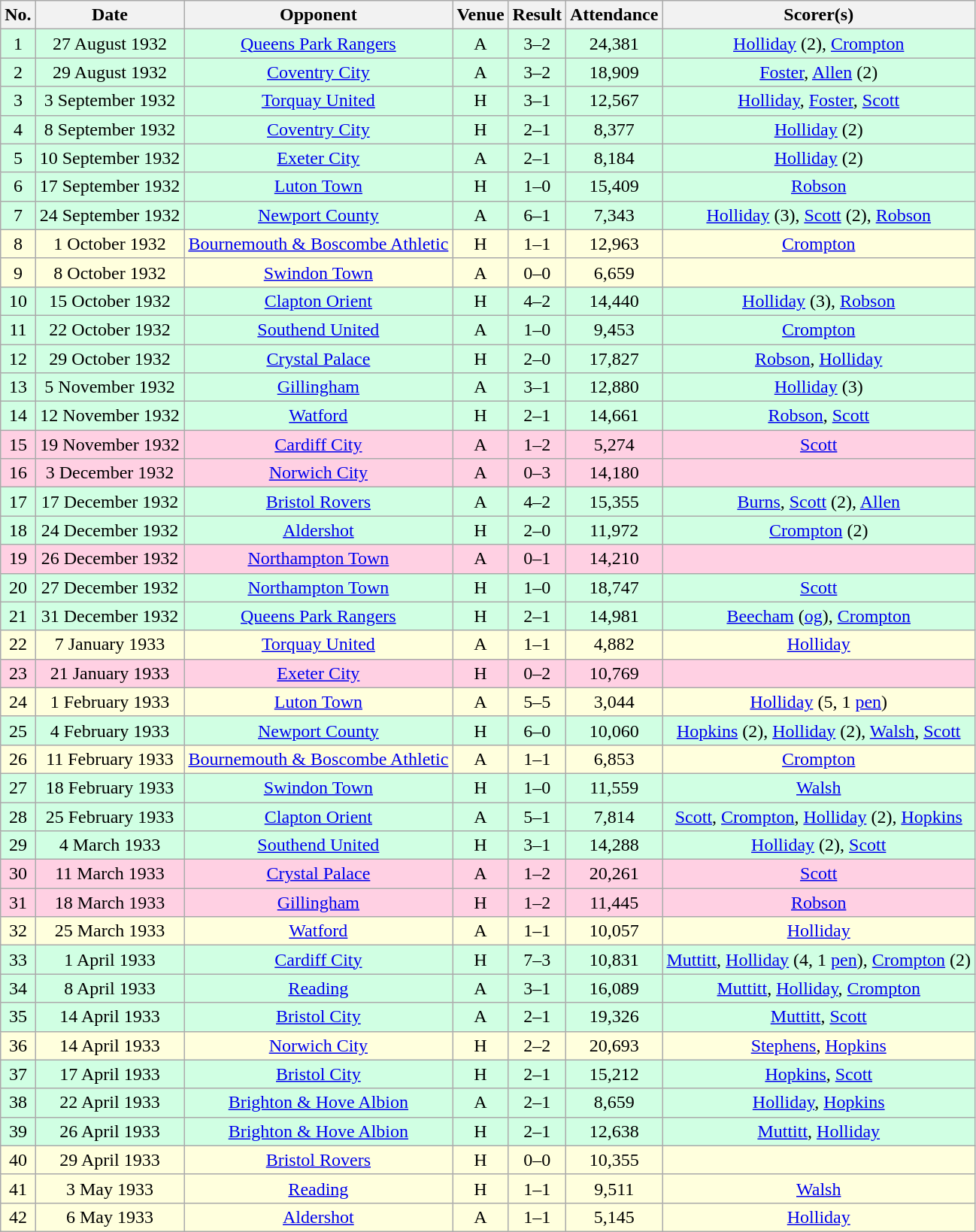<table class="wikitable sortable" style="text-align:center;">
<tr>
<th>No.</th>
<th>Date</th>
<th>Opponent</th>
<th>Venue</th>
<th>Result</th>
<th>Attendance</th>
<th>Scorer(s)</th>
</tr>
<tr style="background:#d0ffe3;">
<td>1</td>
<td>27 August 1932</td>
<td><a href='#'>Queens Park Rangers</a></td>
<td>A</td>
<td>3–2</td>
<td>24,381</td>
<td><a href='#'>Holliday</a> (2), <a href='#'>Crompton</a></td>
</tr>
<tr style="background:#d0ffe3;">
<td>2</td>
<td>29 August 1932</td>
<td><a href='#'>Coventry City</a></td>
<td>A</td>
<td>3–2</td>
<td>18,909</td>
<td><a href='#'>Foster</a>, <a href='#'>Allen</a> (2)</td>
</tr>
<tr style="background:#d0ffe3;">
<td>3</td>
<td>3 September 1932</td>
<td><a href='#'>Torquay United</a></td>
<td>H</td>
<td>3–1</td>
<td>12,567</td>
<td><a href='#'>Holliday</a>, <a href='#'>Foster</a>, <a href='#'>Scott</a></td>
</tr>
<tr style="background:#d0ffe3;">
<td>4</td>
<td>8 September 1932</td>
<td><a href='#'>Coventry City</a></td>
<td>H</td>
<td>2–1</td>
<td>8,377</td>
<td><a href='#'>Holliday</a> (2)</td>
</tr>
<tr style="background:#d0ffe3;">
<td>5</td>
<td>10 September 1932</td>
<td><a href='#'>Exeter City</a></td>
<td>A</td>
<td>2–1</td>
<td>8,184</td>
<td><a href='#'>Holliday</a> (2)</td>
</tr>
<tr style="background:#d0ffe3;">
<td>6</td>
<td>17 September 1932</td>
<td><a href='#'>Luton Town</a></td>
<td>H</td>
<td>1–0</td>
<td>15,409</td>
<td><a href='#'>Robson</a></td>
</tr>
<tr style="background:#d0ffe3;">
<td>7</td>
<td>24 September 1932</td>
<td><a href='#'>Newport County</a></td>
<td>A</td>
<td>6–1</td>
<td>7,343</td>
<td><a href='#'>Holliday</a> (3), <a href='#'>Scott</a> (2), <a href='#'>Robson</a></td>
</tr>
<tr style="background:#ffd;">
<td>8</td>
<td>1 October 1932</td>
<td><a href='#'>Bournemouth & Boscombe Athletic</a></td>
<td>H</td>
<td>1–1</td>
<td>12,963</td>
<td><a href='#'>Crompton</a></td>
</tr>
<tr style="background:#ffd;">
<td>9</td>
<td>8 October 1932</td>
<td><a href='#'>Swindon Town</a></td>
<td>A</td>
<td>0–0</td>
<td>6,659</td>
<td></td>
</tr>
<tr style="background:#d0ffe3;">
<td>10</td>
<td>15 October 1932</td>
<td><a href='#'>Clapton Orient</a></td>
<td>H</td>
<td>4–2</td>
<td>14,440</td>
<td><a href='#'>Holliday</a> (3), <a href='#'>Robson</a></td>
</tr>
<tr style="background:#d0ffe3;">
<td>11</td>
<td>22 October 1932</td>
<td><a href='#'>Southend United</a></td>
<td>A</td>
<td>1–0</td>
<td>9,453</td>
<td><a href='#'>Crompton</a></td>
</tr>
<tr style="background:#d0ffe3;">
<td>12</td>
<td>29 October 1932</td>
<td><a href='#'>Crystal Palace</a></td>
<td>H</td>
<td>2–0</td>
<td>17,827</td>
<td><a href='#'>Robson</a>, <a href='#'>Holliday</a></td>
</tr>
<tr style="background:#d0ffe3;">
<td>13</td>
<td>5 November 1932</td>
<td><a href='#'>Gillingham</a></td>
<td>A</td>
<td>3–1</td>
<td>12,880</td>
<td><a href='#'>Holliday</a> (3)</td>
</tr>
<tr style="background:#d0ffe3;">
<td>14</td>
<td>12 November 1932</td>
<td><a href='#'>Watford</a></td>
<td>H</td>
<td>2–1</td>
<td>14,661</td>
<td><a href='#'>Robson</a>, <a href='#'>Scott</a></td>
</tr>
<tr style="background:#ffd0e3;">
<td>15</td>
<td>19 November 1932</td>
<td><a href='#'>Cardiff City</a></td>
<td>A</td>
<td>1–2</td>
<td>5,274</td>
<td><a href='#'>Scott</a></td>
</tr>
<tr style="background:#ffd0e3;">
<td>16</td>
<td>3 December 1932</td>
<td><a href='#'>Norwich City</a></td>
<td>A</td>
<td>0–3</td>
<td>14,180</td>
<td></td>
</tr>
<tr style="background:#d0ffe3;">
<td>17</td>
<td>17 December 1932</td>
<td><a href='#'>Bristol Rovers</a></td>
<td>A</td>
<td>4–2</td>
<td>15,355</td>
<td><a href='#'>Burns</a>, <a href='#'>Scott</a> (2), <a href='#'>Allen</a></td>
</tr>
<tr style="background:#d0ffe3;">
<td>18</td>
<td>24 December 1932</td>
<td><a href='#'>Aldershot</a></td>
<td>H</td>
<td>2–0</td>
<td>11,972</td>
<td><a href='#'>Crompton</a> (2)</td>
</tr>
<tr style="background:#ffd0e3;">
<td>19</td>
<td>26 December 1932</td>
<td><a href='#'>Northampton Town</a></td>
<td>A</td>
<td>0–1</td>
<td>14,210</td>
<td></td>
</tr>
<tr style="background:#d0ffe3;">
<td>20</td>
<td>27 December 1932</td>
<td><a href='#'>Northampton Town</a></td>
<td>H</td>
<td>1–0</td>
<td>18,747</td>
<td><a href='#'>Scott</a></td>
</tr>
<tr style="background:#d0ffe3;">
<td>21</td>
<td>31 December 1932</td>
<td><a href='#'>Queens Park Rangers</a></td>
<td>H</td>
<td>2–1</td>
<td>14,981</td>
<td><a href='#'>Beecham</a> (<a href='#'>og</a>), <a href='#'>Crompton</a></td>
</tr>
<tr style="background:#ffd;">
<td>22</td>
<td>7 January 1933</td>
<td><a href='#'>Torquay United</a></td>
<td>A</td>
<td>1–1</td>
<td>4,882</td>
<td><a href='#'>Holliday</a></td>
</tr>
<tr style="background:#ffd0e3;">
<td>23</td>
<td>21 January 1933</td>
<td><a href='#'>Exeter City</a></td>
<td>H</td>
<td>0–2</td>
<td>10,769</td>
<td></td>
</tr>
<tr style="background:#ffd;">
<td>24</td>
<td>1 February 1933</td>
<td><a href='#'>Luton Town</a></td>
<td>A</td>
<td>5–5</td>
<td>3,044</td>
<td><a href='#'>Holliday</a> (5, 1 <a href='#'>pen</a>)</td>
</tr>
<tr style="background:#d0ffe3;">
<td>25</td>
<td>4 February 1933</td>
<td><a href='#'>Newport County</a></td>
<td>H</td>
<td>6–0</td>
<td>10,060</td>
<td><a href='#'>Hopkins</a> (2), <a href='#'>Holliday</a> (2), <a href='#'>Walsh</a>, <a href='#'>Scott</a></td>
</tr>
<tr style="background:#ffd;">
<td>26</td>
<td>11 February 1933</td>
<td><a href='#'>Bournemouth & Boscombe Athletic</a></td>
<td>A</td>
<td>1–1</td>
<td>6,853</td>
<td><a href='#'>Crompton</a></td>
</tr>
<tr style="background:#d0ffe3;">
<td>27</td>
<td>18 February 1933</td>
<td><a href='#'>Swindon Town</a></td>
<td>H</td>
<td>1–0</td>
<td>11,559</td>
<td><a href='#'>Walsh</a></td>
</tr>
<tr style="background:#d0ffe3;">
<td>28</td>
<td>25 February 1933</td>
<td><a href='#'>Clapton Orient</a></td>
<td>A</td>
<td>5–1</td>
<td>7,814</td>
<td><a href='#'>Scott</a>, <a href='#'>Crompton</a>, <a href='#'>Holliday</a> (2), <a href='#'>Hopkins</a></td>
</tr>
<tr style="background:#d0ffe3;">
<td>29</td>
<td>4 March 1933</td>
<td><a href='#'>Southend United</a></td>
<td>H</td>
<td>3–1</td>
<td>14,288</td>
<td><a href='#'>Holliday</a> (2), <a href='#'>Scott</a></td>
</tr>
<tr style="background:#ffd0e3;">
<td>30</td>
<td>11 March 1933</td>
<td><a href='#'>Crystal Palace</a></td>
<td>A</td>
<td>1–2</td>
<td>20,261</td>
<td><a href='#'>Scott</a></td>
</tr>
<tr style="background:#ffd0e3;">
<td>31</td>
<td>18 March 1933</td>
<td><a href='#'>Gillingham</a></td>
<td>H</td>
<td>1–2</td>
<td>11,445</td>
<td><a href='#'>Robson</a></td>
</tr>
<tr style="background:#ffd;">
<td>32</td>
<td>25 March 1933</td>
<td><a href='#'>Watford</a></td>
<td>A</td>
<td>1–1</td>
<td>10,057</td>
<td><a href='#'>Holliday</a></td>
</tr>
<tr style="background:#d0ffe3;">
<td>33</td>
<td>1 April 1933</td>
<td><a href='#'>Cardiff City</a></td>
<td>H</td>
<td>7–3</td>
<td>10,831</td>
<td><a href='#'>Muttitt</a>, <a href='#'>Holliday</a> (4, 1 <a href='#'>pen</a>), <a href='#'>Crompton</a> (2)</td>
</tr>
<tr style="background:#d0ffe3;">
<td>34</td>
<td>8 April 1933</td>
<td><a href='#'>Reading</a></td>
<td>A</td>
<td>3–1</td>
<td>16,089</td>
<td><a href='#'>Muttitt</a>, <a href='#'>Holliday</a>, <a href='#'>Crompton</a></td>
</tr>
<tr style="background:#d0ffe3;">
<td>35</td>
<td>14 April 1933</td>
<td><a href='#'>Bristol City</a></td>
<td>A</td>
<td>2–1</td>
<td>19,326</td>
<td><a href='#'>Muttitt</a>, <a href='#'>Scott</a></td>
</tr>
<tr style="background:#ffd;">
<td>36</td>
<td>14 April 1933</td>
<td><a href='#'>Norwich City</a></td>
<td>H</td>
<td>2–2</td>
<td>20,693</td>
<td><a href='#'>Stephens</a>, <a href='#'>Hopkins</a></td>
</tr>
<tr style="background:#d0ffe3;">
<td>37</td>
<td>17 April 1933</td>
<td><a href='#'>Bristol City</a></td>
<td>H</td>
<td>2–1</td>
<td>15,212</td>
<td><a href='#'>Hopkins</a>, <a href='#'>Scott</a></td>
</tr>
<tr style="background:#d0ffe3;">
<td>38</td>
<td>22 April 1933</td>
<td><a href='#'>Brighton & Hove Albion</a></td>
<td>A</td>
<td>2–1</td>
<td>8,659</td>
<td><a href='#'>Holliday</a>, <a href='#'>Hopkins</a></td>
</tr>
<tr style="background:#d0ffe3;">
<td>39</td>
<td>26 April 1933</td>
<td><a href='#'>Brighton & Hove Albion</a></td>
<td>H</td>
<td>2–1</td>
<td>12,638</td>
<td><a href='#'>Muttitt</a>, <a href='#'>Holliday</a></td>
</tr>
<tr style="background:#ffd;">
<td>40</td>
<td>29 April 1933</td>
<td><a href='#'>Bristol Rovers</a></td>
<td>H</td>
<td>0–0</td>
<td>10,355</td>
<td></td>
</tr>
<tr style="background:#ffd;">
<td>41</td>
<td>3 May 1933</td>
<td><a href='#'>Reading</a></td>
<td>H</td>
<td>1–1</td>
<td>9,511</td>
<td><a href='#'>Walsh</a></td>
</tr>
<tr style="background:#ffd;">
<td>42</td>
<td>6 May 1933</td>
<td><a href='#'>Aldershot</a></td>
<td>A</td>
<td>1–1</td>
<td>5,145</td>
<td><a href='#'>Holliday</a></td>
</tr>
</table>
